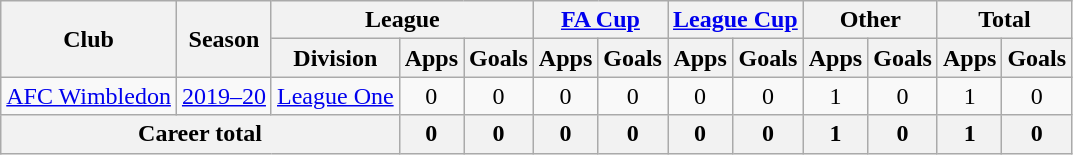<table class="wikitable" style="text-align: center">
<tr>
<th rowspan="2">Club</th>
<th rowspan="2">Season</th>
<th colspan="3">League</th>
<th colspan="2"><a href='#'>FA Cup</a></th>
<th colspan="2"><a href='#'>League Cup</a></th>
<th colspan="2">Other</th>
<th colspan="2">Total</th>
</tr>
<tr>
<th>Division</th>
<th>Apps</th>
<th>Goals</th>
<th>Apps</th>
<th>Goals</th>
<th>Apps</th>
<th>Goals</th>
<th>Apps</th>
<th>Goals</th>
<th>Apps</th>
<th>Goals</th>
</tr>
<tr>
<td><a href='#'>AFC Wimbledon</a></td>
<td><a href='#'>2019–20</a></td>
<td><a href='#'>League One</a></td>
<td>0</td>
<td>0</td>
<td>0</td>
<td>0</td>
<td>0</td>
<td>0</td>
<td>1</td>
<td>0</td>
<td>1</td>
<td>0</td>
</tr>
<tr>
<th colspan="3">Career total</th>
<th>0</th>
<th>0</th>
<th>0</th>
<th>0</th>
<th>0</th>
<th>0</th>
<th>1</th>
<th>0</th>
<th>1</th>
<th>0</th>
</tr>
</table>
